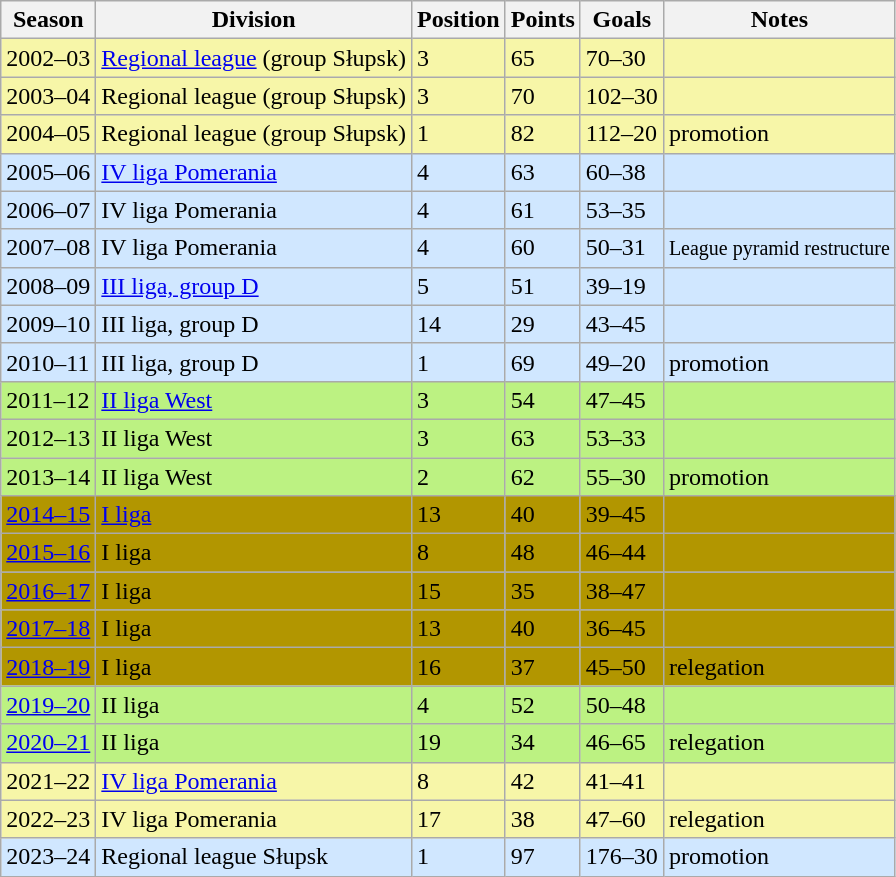<table class="wikitable">
<tr>
<th>Season</th>
<th>Division</th>
<th>Position</th>
<th>Points</th>
<th>Goals</th>
<th>Notes</th>
</tr>
<tr bgcolor=#F7F6A8>
<td>2002–03</td>
<td><a href='#'>Regional league</a> (group Słupsk)</td>
<td>3</td>
<td>65</td>
<td>70–30</td>
<td></td>
</tr>
<tr bgcolor=#F7F6A8>
<td>2003–04</td>
<td>Regional league (group Słupsk)</td>
<td>3</td>
<td>70</td>
<td>102–30</td>
<td></td>
</tr>
<tr bgcolor=#F7F6A8>
<td>2004–05</td>
<td>Regional league (group Słupsk)</td>
<td>1</td>
<td>82</td>
<td>112–20</td>
<td>promotion</td>
</tr>
<tr bgcolor=#D0E7FF>
<td>2005–06</td>
<td><a href='#'>IV liga Pomerania</a></td>
<td>4</td>
<td>63</td>
<td>60–38</td>
<td></td>
</tr>
<tr bgcolor=#D0E7FF>
<td>2006–07</td>
<td>IV liga Pomerania</td>
<td>4</td>
<td>61</td>
<td>53–35</td>
<td></td>
</tr>
<tr bgcolor=#D0E7FF>
<td>2007–08</td>
<td>IV liga Pomerania</td>
<td>4</td>
<td>60</td>
<td>50–31</td>
<td><small>League pyramid restructure </small></td>
</tr>
<tr bgcolor=#D0E7FF>
<td>2008–09</td>
<td><a href='#'>III liga, group D</a></td>
<td>5</td>
<td>51</td>
<td>39–19</td>
<td></td>
</tr>
<tr bgcolor=#D0E7FF>
<td>2009–10</td>
<td>III liga, group D</td>
<td>14</td>
<td>29</td>
<td>43–45</td>
<td></td>
</tr>
<tr bgcolor=#D0E7FF>
<td>2010–11</td>
<td>III liga, group D</td>
<td>1</td>
<td>69</td>
<td>49–20</td>
<td>promotion</td>
</tr>
<tr bgcolor=#BCF282>
<td>2011–12</td>
<td><a href='#'>II liga West</a></td>
<td>3</td>
<td>54</td>
<td>47–45</td>
<td></td>
</tr>
<tr bgcolor=#BCF282>
<td>2012–13</td>
<td>II liga West</td>
<td>3</td>
<td>63</td>
<td>53–33</td>
<td></td>
</tr>
<tr bgcolor=#BCF282>
<td>2013–14</td>
<td>II liga West</td>
<td>2</td>
<td>62</td>
<td>55–30</td>
<td>promotion</td>
</tr>
<tr bgcolor=#b29600>
<td><a href='#'>2014–15</a></td>
<td><a href='#'>I liga</a></td>
<td>13</td>
<td>40</td>
<td>39–45</td>
<td></td>
</tr>
<tr bgcolor=#b29600>
<td><a href='#'>2015–16</a></td>
<td>I liga</td>
<td>8</td>
<td>48</td>
<td>46–44</td>
<td></td>
</tr>
<tr bgcolor=#b29600>
<td><a href='#'>2016–17</a></td>
<td>I liga</td>
<td>15</td>
<td>35</td>
<td>38–47</td>
<td></td>
</tr>
<tr bgcolor=#b29600>
<td><a href='#'>2017–18</a></td>
<td>I liga</td>
<td>13</td>
<td>40</td>
<td>36–45</td>
<td></td>
</tr>
<tr bgcolor=#b29600>
<td><a href='#'>2018–19</a></td>
<td>I liga</td>
<td>16</td>
<td>37</td>
<td>45–50</td>
<td>relegation</td>
</tr>
<tr bgcolor=#BCF282>
<td><a href='#'>2019–20</a></td>
<td>II liga</td>
<td>4</td>
<td>52</td>
<td>50–48</td>
<td></td>
</tr>
<tr bgcolor=#BCF282>
<td><a href='#'>2020–21</a></td>
<td>II liga</td>
<td>19</td>
<td>34</td>
<td>46–65</td>
<td>relegation</td>
</tr>
<tr bgcolor=#F7F6A8>
<td>2021–22</td>
<td><a href='#'>IV liga Pomerania</a></td>
<td>8</td>
<td>42</td>
<td>41–41</td>
<td></td>
</tr>
<tr bgcolor=#F7F6A8>
<td>2022–23</td>
<td>IV liga Pomerania</td>
<td>17</td>
<td>38</td>
<td>47–60</td>
<td>relegation</td>
</tr>
<tr bgcolor=#D0E7FF>
<td>2023–24</td>
<td>Regional league Słupsk</td>
<td>1</td>
<td>97</td>
<td>176–30</td>
<td>promotion</td>
</tr>
</table>
